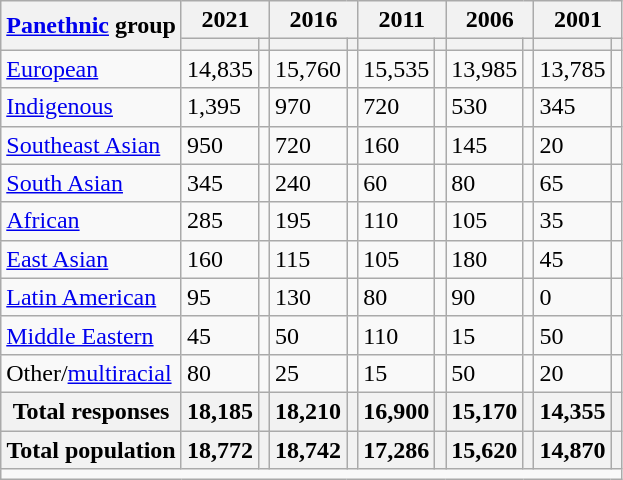<table class="wikitable collapsible sortable">
<tr>
<th rowspan="2"><a href='#'>Panethnic</a> group</th>
<th colspan="2">2021</th>
<th colspan="2">2016</th>
<th colspan="2">2011</th>
<th colspan="2">2006</th>
<th colspan="2">2001</th>
</tr>
<tr>
<th><a href='#'></a></th>
<th></th>
<th></th>
<th></th>
<th></th>
<th></th>
<th></th>
<th></th>
<th></th>
<th></th>
</tr>
<tr>
<td><a href='#'>European</a></td>
<td>14,835</td>
<td></td>
<td>15,760</td>
<td></td>
<td>15,535</td>
<td></td>
<td>13,985</td>
<td></td>
<td>13,785</td>
<td></td>
</tr>
<tr>
<td><a href='#'>Indigenous</a></td>
<td>1,395</td>
<td></td>
<td>970</td>
<td></td>
<td>720</td>
<td></td>
<td>530</td>
<td></td>
<td>345</td>
<td></td>
</tr>
<tr>
<td><a href='#'>Southeast Asian</a></td>
<td>950</td>
<td></td>
<td>720</td>
<td></td>
<td>160</td>
<td></td>
<td>145</td>
<td></td>
<td>20</td>
<td></td>
</tr>
<tr>
<td><a href='#'>South Asian</a></td>
<td>345</td>
<td></td>
<td>240</td>
<td></td>
<td>60</td>
<td></td>
<td>80</td>
<td></td>
<td>65</td>
<td></td>
</tr>
<tr>
<td><a href='#'>African</a></td>
<td>285</td>
<td></td>
<td>195</td>
<td></td>
<td>110</td>
<td></td>
<td>105</td>
<td></td>
<td>35</td>
<td></td>
</tr>
<tr>
<td><a href='#'>East Asian</a></td>
<td>160</td>
<td></td>
<td>115</td>
<td></td>
<td>105</td>
<td></td>
<td>180</td>
<td></td>
<td>45</td>
<td></td>
</tr>
<tr>
<td><a href='#'>Latin American</a></td>
<td>95</td>
<td></td>
<td>130</td>
<td></td>
<td>80</td>
<td></td>
<td>90</td>
<td></td>
<td>0</td>
<td></td>
</tr>
<tr>
<td><a href='#'>Middle Eastern</a></td>
<td>45</td>
<td></td>
<td>50</td>
<td></td>
<td>110</td>
<td></td>
<td>15</td>
<td></td>
<td>50</td>
<td></td>
</tr>
<tr>
<td>Other/<a href='#'>multiracial</a></td>
<td>80</td>
<td></td>
<td>25</td>
<td></td>
<td>15</td>
<td></td>
<td>50</td>
<td></td>
<td>20</td>
<td></td>
</tr>
<tr>
<th>Total responses</th>
<th>18,185</th>
<th></th>
<th>18,210</th>
<th></th>
<th>16,900</th>
<th></th>
<th>15,170</th>
<th></th>
<th>14,355</th>
<th></th>
</tr>
<tr class="sortbottom">
<th>Total population</th>
<th>18,772</th>
<th></th>
<th>18,742</th>
<th></th>
<th>17,286</th>
<th></th>
<th>15,620</th>
<th></th>
<th>14,870</th>
<th></th>
</tr>
<tr class="sortbottom">
<td colspan="11"></td>
</tr>
</table>
